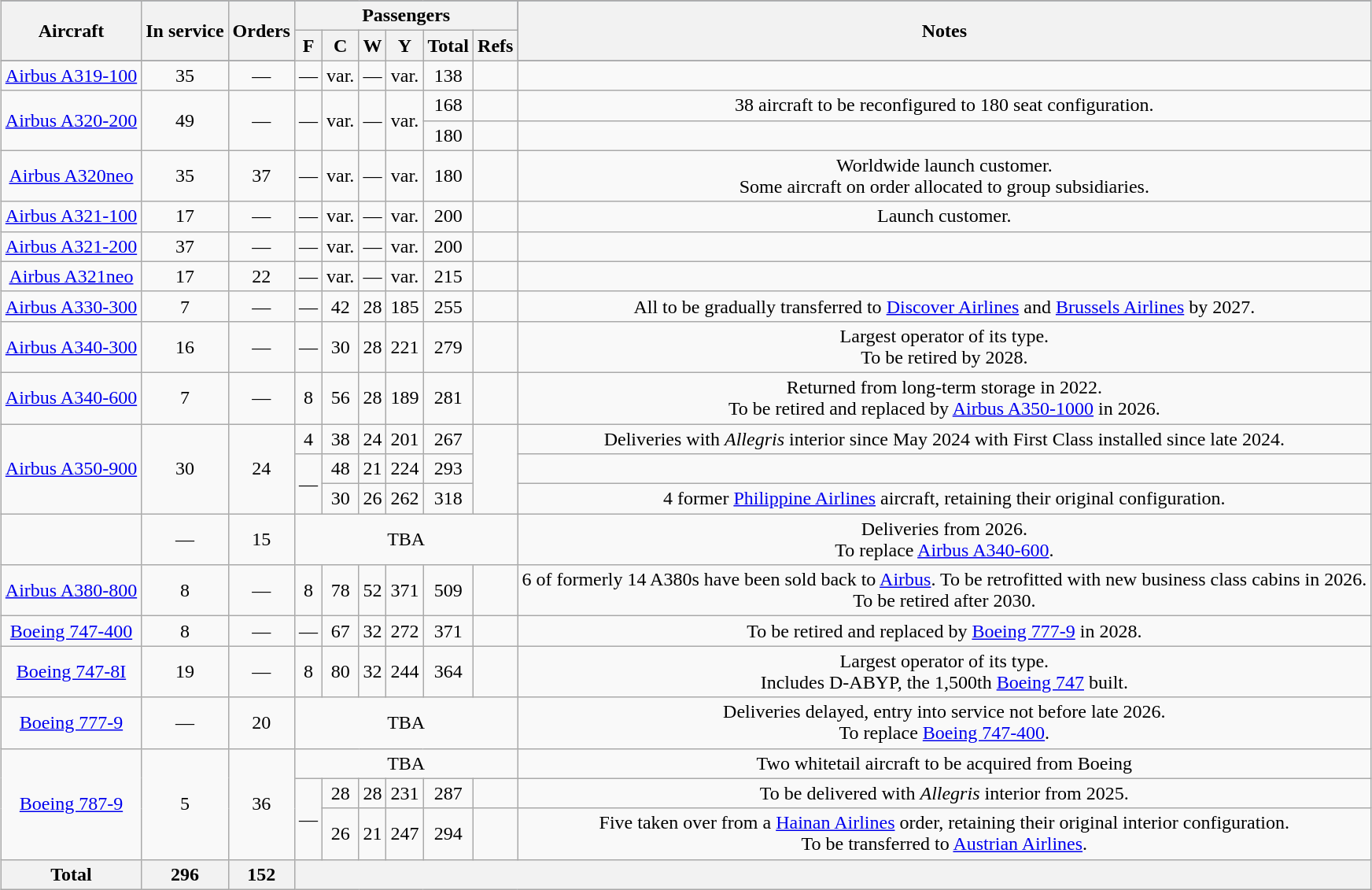<table class="wikitable" style="margin:0.5em auto; text-align:center">
<tr style="background:#0a1d3d;">
<th rowspan="2">Aircraft</th>
<th rowspan="2">In service</th>
<th rowspan="2">Orders</th>
<th colspan="6">Passengers</th>
<th rowspan="2">Notes</th>
</tr>
<tr>
<th><abbr>F</abbr></th>
<th><abbr>C</abbr></th>
<th><abbr>W</abbr></th>
<th><abbr>Y</abbr></th>
<th>Total</th>
<th>Refs</th>
</tr>
<tr>
<td><a href='#'>Airbus A319-100</a></td>
<td>35</td>
<td>—</td>
<td>—</td>
<td>var.</td>
<td>—</td>
<td>var.</td>
<td>138</td>
<td></td>
<td></td>
</tr>
<tr>
<td rowspan="2"><a href='#'>Airbus A320-200</a></td>
<td rowspan="2">49</td>
<td rowspan="2">—</td>
<td rowspan="2">—</td>
<td rowspan="2">var.</td>
<td rowspan="2">—</td>
<td rowspan="2">var.</td>
<td>168</td>
<td></td>
<td>38 aircraft to be reconfigured to 180 seat configuration.</td>
</tr>
<tr>
<td>180</td>
<td></td>
<td></td>
</tr>
<tr>
<td><a href='#'>Airbus A320neo</a></td>
<td>35</td>
<td>37</td>
<td>—</td>
<td>var.</td>
<td>—</td>
<td>var.</td>
<td>180</td>
<td></td>
<td>Worldwide launch customer.<br>Some aircraft on order allocated to group subsidiaries.</td>
</tr>
<tr>
<td><a href='#'>Airbus A321-100</a></td>
<td>17</td>
<td>—</td>
<td>—</td>
<td>var.</td>
<td>—</td>
<td>var.</td>
<td>200</td>
<td></td>
<td>Launch customer.</td>
</tr>
<tr>
<td><a href='#'>Airbus A321-200</a></td>
<td>37</td>
<td>—</td>
<td>—</td>
<td>var.</td>
<td>—</td>
<td>var.</td>
<td>200</td>
<td></td>
<td></td>
</tr>
<tr>
<td><a href='#'>Airbus A321neo</a></td>
<td>17</td>
<td>22</td>
<td>—</td>
<td>var.</td>
<td>—</td>
<td>var.</td>
<td>215</td>
<td></td>
<td></td>
</tr>
<tr>
<td><a href='#'>Airbus A330-300</a></td>
<td>7</td>
<td>—</td>
<td>—</td>
<td>42</td>
<td>28</td>
<td>185</td>
<td>255</td>
<td></td>
<td>All to be gradually transferred to <a href='#'>Discover Airlines</a> and <a href='#'>Brussels Airlines</a> by 2027.</td>
</tr>
<tr>
<td><a href='#'>Airbus A340-300</a></td>
<td>16</td>
<td>—</td>
<td>—</td>
<td>30</td>
<td>28</td>
<td>221</td>
<td>279</td>
<td></td>
<td>Largest operator of its type.<br>To be retired by 2028.</td>
</tr>
<tr>
<td><a href='#'>Airbus A340-600</a></td>
<td>7</td>
<td>—</td>
<td>8</td>
<td>56</td>
<td>28</td>
<td>189</td>
<td>281</td>
<td></td>
<td>Returned from long-term storage in 2022.<br>To be retired and replaced by <a href='#'>Airbus A350-1000</a> in 2026.</td>
</tr>
<tr>
<td rowspan="3"><a href='#'>Airbus A350-900</a></td>
<td rowspan="3">30</td>
<td rowspan="3">24</td>
<td>4</td>
<td>38</td>
<td>24</td>
<td>201</td>
<td>267</td>
<td rowspan="3"></td>
<td>Deliveries with <em>Allegris</em> interior since May 2024 with First Class installed since late 2024.</td>
</tr>
<tr>
<td rowspan="2">—</td>
<td>48</td>
<td>21</td>
<td>224</td>
<td>293</td>
<td></td>
</tr>
<tr>
<td>30</td>
<td>26</td>
<td>262</td>
<td>318</td>
<td>4 former <a href='#'>Philippine Airlines</a> aircraft, retaining their original configuration.</td>
</tr>
<tr>
<td></td>
<td>—</td>
<td>15</td>
<td colspan="6"><abbr>TBA</abbr></td>
<td>Deliveries from 2026. <br> To replace <a href='#'>Airbus A340-600</a>.</td>
</tr>
<tr>
<td><a href='#'>Airbus A380-800</a></td>
<td>8</td>
<td>—</td>
<td>8</td>
<td>78</td>
<td>52</td>
<td>371</td>
<td>509</td>
<td></td>
<td>6 of formerly 14 A380s have been sold back to <a href='#'>Airbus</a>. To be retrofitted with new business class cabins in 2026.<br>To be retired after 2030.</td>
</tr>
<tr>
<td><a href='#'>Boeing 747-400</a></td>
<td>8</td>
<td>—</td>
<td>—</td>
<td>67</td>
<td>32</td>
<td>272</td>
<td>371</td>
<td></td>
<td>To be retired and replaced by <a href='#'>Boeing 777-9</a> in 2028.</td>
</tr>
<tr>
<td><a href='#'>Boeing 747-8I</a></td>
<td>19</td>
<td>—</td>
<td>8</td>
<td>80</td>
<td>32</td>
<td>244</td>
<td>364</td>
<td></td>
<td>Largest operator of its type.<br>Includes D-ABYP, the 1,500th <a href='#'>Boeing 747</a> built.</td>
</tr>
<tr>
<td><a href='#'>Boeing 777-9</a></td>
<td>—</td>
<td>20</td>
<td colspan=6><abbr>TBA</abbr></td>
<td>Deliveries delayed, entry into service not before late 2026.<br>To replace <a href='#'>Boeing 747-400</a>.</td>
</tr>
<tr>
<td rowspan="3"><a href='#'>Boeing 787-9</a></td>
<td rowspan="3">5</td>
<td rowspan="3">36</td>
<td colspan="6">TBA</td>
<td>Two whitetail aircraft to be acquired from Boeing</td>
</tr>
<tr>
<td rowspan="2">—</td>
<td>28</td>
<td>28</td>
<td>231</td>
<td>287</td>
<td></td>
<td>To be delivered with <em>Allegris</em> interior from 2025.</td>
</tr>
<tr>
<td>26</td>
<td>21</td>
<td>247</td>
<td>294</td>
<td></td>
<td>Five taken over from a <a href='#'>Hainan Airlines</a> order, retaining their original interior configuration.<br>To be transferred to <a href='#'>Austrian Airlines</a>.</td>
</tr>
<tr>
<th>Total</th>
<th>296</th>
<th>152</th>
<th colspan=7></th>
</tr>
</table>
